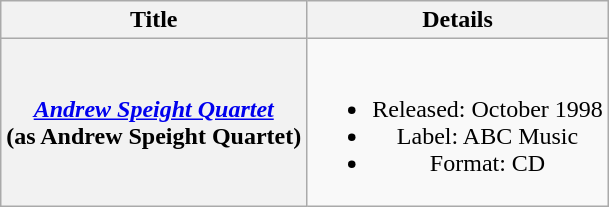<table class="wikitable plainrowheaders" style="text-align:center;" border="1">
<tr>
<th>Title</th>
<th>Details</th>
</tr>
<tr>
<th scope="row"><em><a href='#'>Andrew Speight Quartet</a></em> <br> (as Andrew Speight Quartet)</th>
<td><br><ul><li>Released: October 1998</li><li>Label: ABC Music</li><li>Format: CD</li></ul></td>
</tr>
</table>
